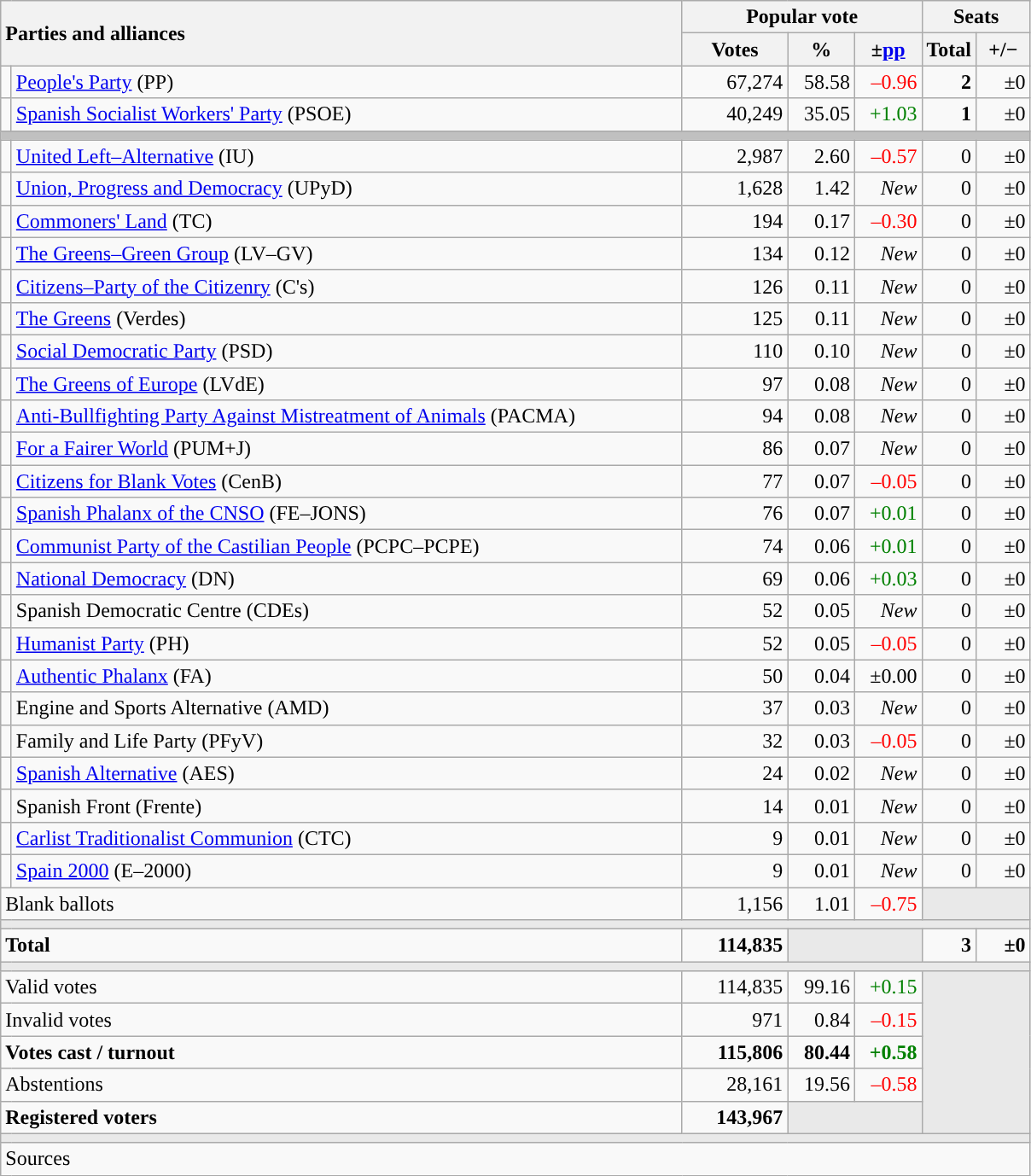<table class="wikitable" style="text-align:right;">
<tr>
<th style="text-align:left;" rowspan="2" colspan="2" width="525">Parties and alliances</th>
<th colspan="3">Popular vote</th>
<th colspan="2">Seats</th>
</tr>
<tr>
<th width="75">Votes</th>
<th width="45">%</th>
<th width="45">±<a href='#'>pp</a></th>
<th width="35">Total</th>
<th width="35">+/−</th>
</tr>
<tr>
<td width="1" style="color:inherit;background:"></td>
<td align="left"><a href='#'>People's Party</a> (PP)</td>
<td>67,274</td>
<td>58.58</td>
<td style="color:red;">–0.96</td>
<td><strong>2</strong></td>
<td>±0</td>
</tr>
<tr>
<td style="color:inherit;background:"></td>
<td align="left"><a href='#'>Spanish Socialist Workers' Party</a> (PSOE)</td>
<td>40,249</td>
<td>35.05</td>
<td style="color:green;">+1.03</td>
<td><strong>1</strong></td>
<td>±0</td>
</tr>
<tr>
<td colspan="7" bgcolor="#C0C0C0"></td>
</tr>
<tr>
<td style="color:inherit;background:"></td>
<td align="left"><a href='#'>United Left–Alternative</a> (IU)</td>
<td>2,987</td>
<td>2.60</td>
<td style="color:red;">–0.57</td>
<td>0</td>
<td>±0</td>
</tr>
<tr>
<td style="color:inherit;background:"></td>
<td align="left"><a href='#'>Union, Progress and Democracy</a> (UPyD)</td>
<td>1,628</td>
<td>1.42</td>
<td><em>New</em></td>
<td>0</td>
<td>±0</td>
</tr>
<tr>
<td style="color:inherit;background:"></td>
<td align="left"><a href='#'>Commoners' Land</a> (TC)</td>
<td>194</td>
<td>0.17</td>
<td style="color:red;">–0.30</td>
<td>0</td>
<td>±0</td>
</tr>
<tr>
<td style="color:inherit;background:"></td>
<td align="left"><a href='#'>The Greens–Green Group</a> (LV–GV)</td>
<td>134</td>
<td>0.12</td>
<td><em>New</em></td>
<td>0</td>
<td>±0</td>
</tr>
<tr>
<td style="color:inherit;background:"></td>
<td align="left"><a href='#'>Citizens–Party of the Citizenry</a> (C's)</td>
<td>126</td>
<td>0.11</td>
<td><em>New</em></td>
<td>0</td>
<td>±0</td>
</tr>
<tr>
<td style="color:inherit;background:"></td>
<td align="left"><a href='#'>The Greens</a> (Verdes)</td>
<td>125</td>
<td>0.11</td>
<td><em>New</em></td>
<td>0</td>
<td>±0</td>
</tr>
<tr>
<td style="color:inherit;background:"></td>
<td align="left"><a href='#'>Social Democratic Party</a> (PSD)</td>
<td>110</td>
<td>0.10</td>
<td><em>New</em></td>
<td>0</td>
<td>±0</td>
</tr>
<tr>
<td style="color:inherit;background:"></td>
<td align="left"><a href='#'>The Greens of Europe</a> (LVdE)</td>
<td>97</td>
<td>0.08</td>
<td><em>New</em></td>
<td>0</td>
<td>±0</td>
</tr>
<tr>
<td style="color:inherit;background:"></td>
<td align="left"><a href='#'>Anti-Bullfighting Party Against Mistreatment of Animals</a> (PACMA)</td>
<td>94</td>
<td>0.08</td>
<td><em>New</em></td>
<td>0</td>
<td>±0</td>
</tr>
<tr>
<td style="color:inherit;background:"></td>
<td align="left"><a href='#'>For a Fairer World</a> (PUM+J)</td>
<td>86</td>
<td>0.07</td>
<td><em>New</em></td>
<td>0</td>
<td>±0</td>
</tr>
<tr>
<td style="color:inherit;background:"></td>
<td align="left"><a href='#'>Citizens for Blank Votes</a> (CenB)</td>
<td>77</td>
<td>0.07</td>
<td style="color:red;">–0.05</td>
<td>0</td>
<td>±0</td>
</tr>
<tr>
<td style="color:inherit;background:"></td>
<td align="left"><a href='#'>Spanish Phalanx of the CNSO</a> (FE–JONS)</td>
<td>76</td>
<td>0.07</td>
<td style="color:green;">+0.01</td>
<td>0</td>
<td>±0</td>
</tr>
<tr>
<td style="color:inherit;background:"></td>
<td align="left"><a href='#'>Communist Party of the Castilian People</a> (PCPC–PCPE)</td>
<td>74</td>
<td>0.06</td>
<td style="color:green;">+0.01</td>
<td>0</td>
<td>±0</td>
</tr>
<tr>
<td style="color:inherit;background:"></td>
<td align="left"><a href='#'>National Democracy</a> (DN)</td>
<td>69</td>
<td>0.06</td>
<td style="color:green;">+0.03</td>
<td>0</td>
<td>±0</td>
</tr>
<tr>
<td style="color:inherit;background:"></td>
<td align="left">Spanish Democratic Centre (CDEs)</td>
<td>52</td>
<td>0.05</td>
<td><em>New</em></td>
<td>0</td>
<td>±0</td>
</tr>
<tr>
<td style="color:inherit;background:"></td>
<td align="left"><a href='#'>Humanist Party</a> (PH)</td>
<td>52</td>
<td>0.05</td>
<td style="color:red;">–0.05</td>
<td>0</td>
<td>±0</td>
</tr>
<tr>
<td style="color:inherit;background:"></td>
<td align="left"><a href='#'>Authentic Phalanx</a> (FA)</td>
<td>50</td>
<td>0.04</td>
<td>±0.00</td>
<td>0</td>
<td>±0</td>
</tr>
<tr>
<td style="color:inherit;background:"></td>
<td align="left">Engine and Sports Alternative (AMD)</td>
<td>37</td>
<td>0.03</td>
<td><em>New</em></td>
<td>0</td>
<td>±0</td>
</tr>
<tr>
<td style="color:inherit;background:"></td>
<td align="left">Family and Life Party (PFyV)</td>
<td>32</td>
<td>0.03</td>
<td style="color:red;">–0.05</td>
<td>0</td>
<td>±0</td>
</tr>
<tr>
<td style="color:inherit;background:"></td>
<td align="left"><a href='#'>Spanish Alternative</a> (AES)</td>
<td>24</td>
<td>0.02</td>
<td><em>New</em></td>
<td>0</td>
<td>±0</td>
</tr>
<tr>
<td style="color:inherit;background:"></td>
<td align="left">Spanish Front (Frente)</td>
<td>14</td>
<td>0.01</td>
<td><em>New</em></td>
<td>0</td>
<td>±0</td>
</tr>
<tr>
<td style="color:inherit;background:"></td>
<td align="left"><a href='#'>Carlist Traditionalist Communion</a> (CTC)</td>
<td>9</td>
<td>0.01</td>
<td><em>New</em></td>
<td>0</td>
<td>±0</td>
</tr>
<tr>
<td style="color:inherit;background:"></td>
<td align="left"><a href='#'>Spain 2000</a> (E–2000)</td>
<td>9</td>
<td>0.01</td>
<td><em>New</em></td>
<td>0</td>
<td>±0</td>
</tr>
<tr>
<td align="left" colspan="2">Blank ballots</td>
<td>1,156</td>
<td>1.01</td>
<td style="color:red;">–0.75</td>
<td bgcolor="#E9E9E9" colspan="2"></td>
</tr>
<tr>
<td colspan="7" bgcolor="#E9E9E9"></td>
</tr>
<tr style="font-weight:bold;">
<td align="left" colspan="2">Total</td>
<td>114,835</td>
<td bgcolor="#E9E9E9" colspan="2"></td>
<td>3</td>
<td>±0</td>
</tr>
<tr>
<td colspan="7" bgcolor="#E9E9E9"></td>
</tr>
<tr>
<td align="left" colspan="2">Valid votes</td>
<td>114,835</td>
<td>99.16</td>
<td style="color:green;">+0.15</td>
<td bgcolor="#E9E9E9" colspan="2" rowspan="5"></td>
</tr>
<tr>
<td align="left" colspan="2">Invalid votes</td>
<td>971</td>
<td>0.84</td>
<td style="color:red;">–0.15</td>
</tr>
<tr style="font-weight:bold;">
<td align="left" colspan="2">Votes cast / turnout</td>
<td>115,806</td>
<td>80.44</td>
<td style="color:green;">+0.58</td>
</tr>
<tr>
<td align="left" colspan="2">Abstentions</td>
<td>28,161</td>
<td>19.56</td>
<td style="color:red;">–0.58</td>
</tr>
<tr style="font-weight:bold;">
<td align="left" colspan="2">Registered voters</td>
<td>143,967</td>
<td bgcolor="#E9E9E9" colspan="2"></td>
</tr>
<tr>
<td colspan="7" bgcolor="#E9E9E9"></td>
</tr>
<tr>
<td align="left" colspan="7">Sources</td>
</tr>
</table>
